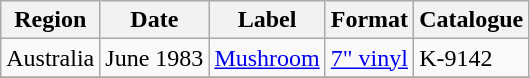<table class="wikitable">
<tr>
<th>Region</th>
<th>Date</th>
<th>Label</th>
<th>Format</th>
<th>Catalogue</th>
</tr>
<tr>
<td>Australia</td>
<td>June 1983</td>
<td><a href='#'>Mushroom</a></td>
<td><a href='#'>7" vinyl</a></td>
<td>K-9142</td>
</tr>
<tr>
</tr>
</table>
